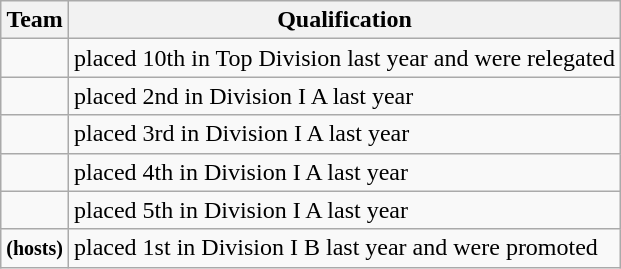<table class="wikitable">
<tr>
<th>Team</th>
<th>Qualification</th>
</tr>
<tr>
<td></td>
<td>placed 10th in Top Division last year and were relegated</td>
</tr>
<tr>
<td></td>
<td>placed 2nd in Division I A last year</td>
</tr>
<tr>
<td></td>
<td>placed 3rd in Division I A last year</td>
</tr>
<tr>
<td></td>
<td>placed 4th in Division I A last year</td>
</tr>
<tr>
<td></td>
<td>placed 5th in Division I A last year</td>
</tr>
<tr>
<td> <small><strong>(hosts)</strong></small></td>
<td>placed 1st in Division I B last year and were promoted</td>
</tr>
</table>
